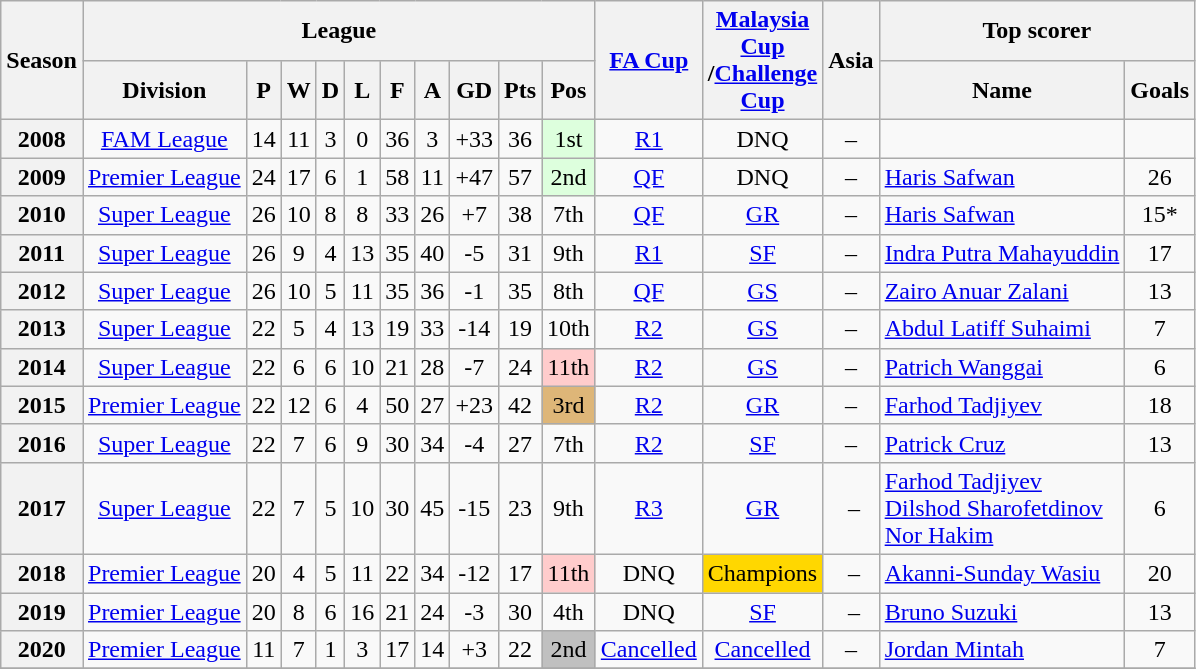<table class="wikitable" style="text-align: center">
<tr>
<th rowspan=2>Season</th>
<th colspan=10>League</th>
<th rowspan=2><a href='#'>FA Cup</a></th>
<th rowspan=2><a href='#'>Malaysia<br>Cup</a><br>/<a href='#'>Challenge<br>Cup</a></th>
<th rowspan=2>Asia</th>
<th colspan=2>Top scorer</th>
</tr>
<tr>
<th>Division</th>
<th>P</th>
<th>W</th>
<th>D</th>
<th>L</th>
<th>F</th>
<th>A</th>
<th>GD</th>
<th>Pts</th>
<th>Pos</th>
<th>Name</th>
<th>Goals</th>
</tr>
<tr>
<th>2008</th>
<td><a href='#'>FAM League</a></td>
<td>14</td>
<td>11</td>
<td>3</td>
<td>0</td>
<td>36</td>
<td>3</td>
<td>+33</td>
<td>36</td>
<td style="background:#dfd;">1st</td>
<td><a href='#'>R1</a></td>
<td>DNQ</td>
<td>–</td>
<td align=left></td>
<td></td>
</tr>
<tr>
<th>2009</th>
<td><a href='#'>Premier League</a></td>
<td>24</td>
<td>17</td>
<td>6</td>
<td>1</td>
<td>58</td>
<td>11</td>
<td>+47</td>
<td>57</td>
<td style="background:#dfd;">2nd</td>
<td><a href='#'>QF</a></td>
<td>DNQ</td>
<td>–</td>
<td align=left> <a href='#'>Haris Safwan</a></td>
<td>26</td>
</tr>
<tr>
<th>2010</th>
<td><a href='#'>Super League</a></td>
<td>26</td>
<td>10</td>
<td>8</td>
<td>8</td>
<td>33</td>
<td>26</td>
<td>+7</td>
<td>38</td>
<td>7th</td>
<td><a href='#'>QF</a></td>
<td><a href='#'>GR</a></td>
<td>–</td>
<td align=left> <a href='#'>Haris Safwan</a></td>
<td>15*</td>
</tr>
<tr>
<th>2011</th>
<td><a href='#'>Super League</a></td>
<td>26</td>
<td>9</td>
<td>4</td>
<td>13</td>
<td>35</td>
<td>40</td>
<td>-5</td>
<td>31</td>
<td>9th</td>
<td><a href='#'>R1</a></td>
<td><a href='#'>SF</a></td>
<td>–</td>
<td align=left> <a href='#'>Indra Putra Mahayuddin</a></td>
<td>17</td>
</tr>
<tr>
<th>2012</th>
<td><a href='#'>Super League</a></td>
<td>26</td>
<td>10</td>
<td>5</td>
<td>11</td>
<td>35</td>
<td>36</td>
<td>-1</td>
<td>35</td>
<td>8th</td>
<td><a href='#'>QF</a></td>
<td><a href='#'>GS</a></td>
<td>–</td>
<td align=left> <a href='#'>Zairo Anuar Zalani</a></td>
<td>13</td>
</tr>
<tr>
<th>2013</th>
<td><a href='#'>Super League</a></td>
<td>22</td>
<td>5</td>
<td>4</td>
<td>13</td>
<td>19</td>
<td>33</td>
<td>-14</td>
<td>19</td>
<td>10th</td>
<td><a href='#'>R2</a></td>
<td><a href='#'>GS</a></td>
<td>–</td>
<td align=left> <a href='#'>Abdul Latiff Suhaimi</a></td>
<td>7</td>
</tr>
<tr>
<th>2014</th>
<td><a href='#'>Super League</a></td>
<td>22</td>
<td>6</td>
<td>6</td>
<td>10</td>
<td>21</td>
<td>28</td>
<td>-7</td>
<td>24</td>
<td style="background:#fcc;">11th</td>
<td><a href='#'>R2</a></td>
<td><a href='#'>GS</a></td>
<td>–</td>
<td align=left> <a href='#'>Patrich Wanggai</a></td>
<td>6</td>
</tr>
<tr>
<th>2015</th>
<td><a href='#'>Premier League</a></td>
<td>22</td>
<td>12</td>
<td>6</td>
<td>4</td>
<td>50</td>
<td>27</td>
<td>+23</td>
<td>42</td>
<td style="background:#deb678;">3rd</td>
<td><a href='#'>R2</a></td>
<td><a href='#'>GR</a></td>
<td>–</td>
<td align=left> <a href='#'>Farhod Tadjiyev</a></td>
<td>18</td>
</tr>
<tr>
<th>2016</th>
<td><a href='#'>Super League</a></td>
<td>22</td>
<td>7</td>
<td>6</td>
<td>9</td>
<td>30</td>
<td>34</td>
<td>-4</td>
<td>27</td>
<td>7th</td>
<td><a href='#'>R2</a></td>
<td><a href='#'>SF</a></td>
<td>–</td>
<td align=left> <a href='#'>Patrick Cruz</a></td>
<td>13</td>
</tr>
<tr>
<th>2017</th>
<td><a href='#'>Super League</a></td>
<td>22</td>
<td>7</td>
<td>5</td>
<td>10</td>
<td>30</td>
<td>45</td>
<td>-15</td>
<td>23</td>
<td>9th</td>
<td><a href='#'>R3</a></td>
<td><a href='#'>GR</a></td>
<td> –</td>
<td align=left> <a href='#'>Farhod Tadjiyev</a> <br>  <a href='#'>Dilshod Sharofetdinov</a> <br>  <a href='#'>Nor Hakim</a></td>
<td>6</td>
</tr>
<tr>
<th>2018</th>
<td><a href='#'>Premier League</a></td>
<td>20</td>
<td>4</td>
<td>5</td>
<td>11</td>
<td>22</td>
<td>34</td>
<td>-12</td>
<td>17</td>
<td style="background:#fcc;">11th</td>
<td>DNQ</td>
<td bgcolor=gold>Champions</td>
<td> –</td>
<td align=left> <a href='#'>Akanni-Sunday Wasiu</a></td>
<td>20</td>
</tr>
<tr>
<th>2019</th>
<td><a href='#'>Premier League</a></td>
<td>20</td>
<td>8</td>
<td>6</td>
<td>16</td>
<td>21</td>
<td>24</td>
<td>-3</td>
<td>30</td>
<td>4th</td>
<td>DNQ</td>
<td><a href='#'>SF</a></td>
<td> –</td>
<td align=left> <a href='#'>Bruno Suzuki</a></td>
<td>13</td>
</tr>
<tr>
<th>2020</th>
<td><a href='#'>Premier League</a></td>
<td>11</td>
<td>7</td>
<td>1</td>
<td>3</td>
<td>17</td>
<td>14</td>
<td>+3</td>
<td>22</td>
<td style="background:silver;">2nd</td>
<td><a href='#'>Cancelled</a></td>
<td><a href='#'>Cancelled</a></td>
<td>–</td>
<td align=left> <a href='#'>Jordan Mintah</a></td>
<td>7</td>
</tr>
<tr>
</tr>
</table>
